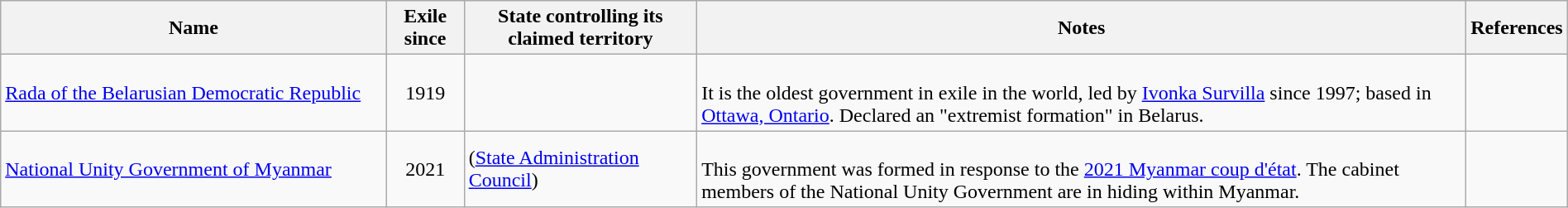<table class="sortable wikitable" style="width: 100%">
<tr 2021>
<th style="width:25%;" class="unsortable">Name</th>
<th style="width:5%;" class="unsortable">Exile since</th>
<th style="width:15%;" class="unsortable">State controlling its claimed territory</th>
<th style="width:50%;" class="unsortable">Notes</th>
<th style="width:5%;" class="unsortable">References</th>
</tr>
<tr>
<td> <a href='#'>Rada of the Belarusian Democratic Republic</a></td>
<td style="text-align:center;">1919</td>
<td></td>
<td><br>It is the oldest government in exile in the world, led by <a href='#'>Ivonka Survilla</a> since 1997; based in <a href='#'>Ottawa, Ontario</a>. Declared an "extremist formation" in Belarus.</td>
<td align=center></td>
</tr>
<tr>
<td> <a href='#'>National Unity Government of Myanmar</a></td>
<td style="text-align:center;">2021</td>
<td> (<a href='#'>State Administration Council</a>)</td>
<td><br>This government was formed in response to the <a href='#'>2021 Myanmar coup d'état</a>. The cabinet members of the National Unity Government are in hiding within Myanmar.</td>
<td align=center></td>
</tr>
</table>
